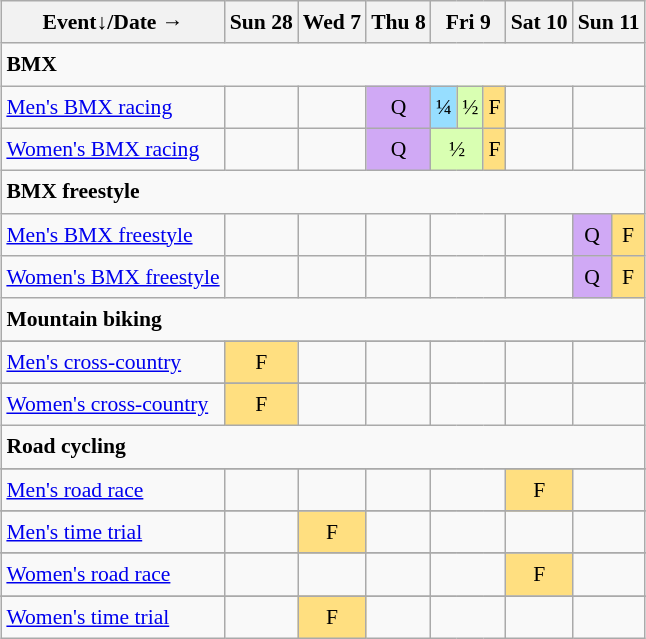<table class="wikitable" style="margin:0.5em auto; font-size:90%; line-height:1.5em;">
<tr style="text-align:center;">
<th>Event↓/Date →</th>
<th>Sun 28</th>
<th>Wed 7</th>
<th>Thu 8</th>
<th colspan="3">Fri 9</th>
<th>Sat 10</th>
<th colspan="2">Sun 11</th>
</tr>
<tr>
<td colspan="10"><strong>BMX</strong></td>
</tr>
<tr style="text-align:center;">
<td style="text-align:left;"><a href='#'>Men's BMX racing</a></td>
<td></td>
<td></td>
<td style="background-color:#D0A9F5;">Q</td>
<td style="background-color:#97DEFF;">¼</td>
<td style="background-color:#D9FFB2;">½</td>
<td style="background-color:#FFDF80;">F</td>
<td></td>
<td colspan="2"></td>
</tr>
<tr style="text-align:center;">
<td style="text-align:left;"><a href='#'>Women's BMX racing</a></td>
<td></td>
<td></td>
<td style="background-color:#D0A9F5;">Q</td>
<td colspan="2" style="background-color:#D9FFB2;">½</td>
<td style="background-color:#FFDF80;">F</td>
<td></td>
<td colspan="2"></td>
</tr>
<tr>
<td colspan="10"><strong>BMX freestyle</strong></td>
</tr>
<tr style="text-align:center;">
<td style="text-align:left;"><a href='#'>Men's BMX freestyle</a></td>
<td></td>
<td></td>
<td></td>
<td colspan="3"></td>
<td></td>
<td style="background-color:#D0A9F5;">Q</td>
<td style="background-color:#FFDF80;">F</td>
</tr>
<tr style="text-align:center;">
<td style="text-align:left;"><a href='#'>Women's BMX freestyle</a></td>
<td></td>
<td></td>
<td></td>
<td colspan="3"></td>
<td></td>
<td style="background-color:#D0A9F5;">Q</td>
<td style="background-color:#FFDF80;">F</td>
</tr>
<tr>
<td colspan="10"><strong>Mountain biking</strong></td>
</tr>
<tr>
</tr>
<tr style="text-align:center;">
<td style="text-align:left;"><a href='#'>Men's cross-country</a></td>
<td style="background-color:#FFDF80;">F</td>
<td></td>
<td></td>
<td colspan="3"></td>
<td></td>
<td colspan="2"></td>
</tr>
<tr>
</tr>
<tr style="text-align:center;">
<td style="text-align:left;"><a href='#'>Women's cross-country</a></td>
<td style="background-color:#FFDF80;">F</td>
<td></td>
<td></td>
<td colspan="3"></td>
<td></td>
<td colspan="2"></td>
</tr>
<tr>
<td colspan="10"><strong>Road cycling</strong></td>
</tr>
<tr>
</tr>
<tr style="text-align:center;">
<td style="text-align:left;"><a href='#'>Men's road race</a></td>
<td></td>
<td></td>
<td></td>
<td colspan="3"></td>
<td style="background-color:#FFDF80;">F</td>
<td colspan="2"></td>
</tr>
<tr>
</tr>
<tr style="text-align:center;">
<td style="text-align:left;"><a href='#'>Men's time trial</a></td>
<td></td>
<td style="background-color:#FFDF80;">F</td>
<td></td>
<td colspan="3"></td>
<td></td>
<td colspan="2"></td>
</tr>
<tr>
</tr>
<tr style="text-align:center;">
<td style="text-align:left;"><a href='#'>Women's road race</a></td>
<td></td>
<td></td>
<td></td>
<td colspan="3"></td>
<td style="background-color:#FFDF80;">F</td>
<td colspan="2"></td>
</tr>
<tr>
</tr>
<tr style="text-align:center;">
<td style="text-align:left;"><a href='#'>Women's time trial</a></td>
<td></td>
<td style="background-color:#FFDF80;">F</td>
<td></td>
<td colspan="3"></td>
<td></td>
<td colspan="2"></td>
</tr>
</table>
